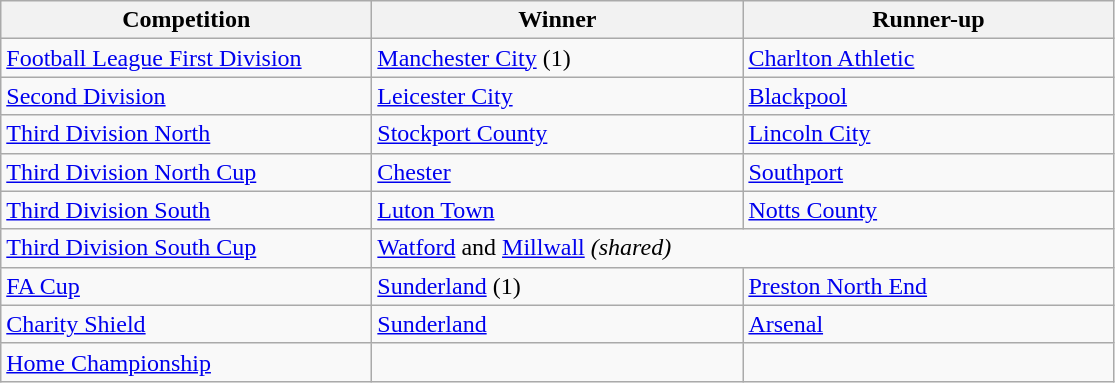<table class="wikitable">
<tr>
<th style="width:15em">Competition</th>
<th style="width:15em">Winner</th>
<th style="width:15em">Runner-up</th>
</tr>
<tr>
<td><a href='#'>Football League First Division</a></td>
<td><a href='#'>Manchester City</a> (1)</td>
<td><a href='#'>Charlton Athletic</a></td>
</tr>
<tr>
<td><a href='#'>Second Division</a></td>
<td><a href='#'>Leicester City</a></td>
<td><a href='#'>Blackpool</a></td>
</tr>
<tr>
<td><a href='#'>Third Division North</a></td>
<td><a href='#'>Stockport County</a></td>
<td><a href='#'>Lincoln City</a></td>
</tr>
<tr>
<td><a href='#'>Third Division North Cup</a></td>
<td><a href='#'>Chester</a></td>
<td><a href='#'>Southport</a></td>
</tr>
<tr>
<td><a href='#'>Third Division South</a></td>
<td><a href='#'>Luton Town</a></td>
<td><a href='#'>Notts County</a></td>
</tr>
<tr>
<td><a href='#'>Third Division South Cup</a></td>
<td colspan="2"><a href='#'>Watford</a> and <a href='#'>Millwall</a> <em>(shared)</em></td>
</tr>
<tr>
<td><a href='#'>FA Cup</a></td>
<td><a href='#'>Sunderland</a> (1)</td>
<td><a href='#'>Preston North End</a></td>
</tr>
<tr>
<td><a href='#'>Charity Shield</a></td>
<td><a href='#'>Sunderland</a></td>
<td><a href='#'>Arsenal</a></td>
</tr>
<tr>
<td><a href='#'>Home Championship</a></td>
<td></td>
<td></td>
</tr>
</table>
